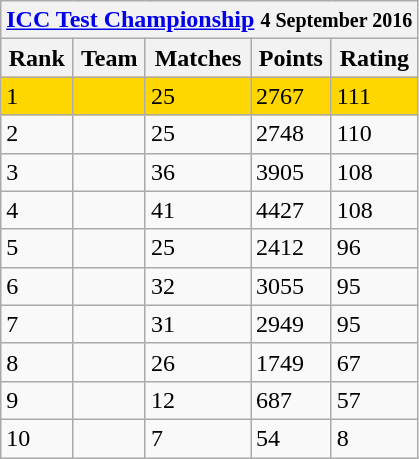<table class="wikitable" style="white-space: nowrap;">
<tr>
<th colspan="5"><a href='#'>ICC Test Championship</a> <small>4 September 2016</small></th>
</tr>
<tr>
<th>Rank</th>
<th>Team</th>
<th>Matches</th>
<th>Points</th>
<th>Rating</th>
</tr>
<tr style="background:gold">
<td>1</td>
<td style="text-align:left"></td>
<td>25</td>
<td>2767</td>
<td>111</td>
</tr>
<tr>
<td>2</td>
<td style="text-align:left"></td>
<td>25</td>
<td>2748</td>
<td>110</td>
</tr>
<tr>
<td>3</td>
<td style="text-align:left"></td>
<td>36</td>
<td>3905</td>
<td>108</td>
</tr>
<tr>
<td>4</td>
<td style="text-align:left"></td>
<td>41</td>
<td>4427</td>
<td>108</td>
</tr>
<tr>
<td>5</td>
<td style="text-align:left"></td>
<td>25</td>
<td>2412</td>
<td>96</td>
</tr>
<tr>
<td>6</td>
<td style="text-align:left"></td>
<td>32</td>
<td>3055</td>
<td>95</td>
</tr>
<tr>
<td>7</td>
<td style="text-align:left"></td>
<td>31</td>
<td>2949</td>
<td>95</td>
</tr>
<tr>
<td>8</td>
<td style="text-align:left"></td>
<td>26</td>
<td>1749</td>
<td>67</td>
</tr>
<tr>
<td>9</td>
<td style="text-align:left"></td>
<td>12</td>
<td>687</td>
<td>57</td>
</tr>
<tr>
<td>10</td>
<td style="text-align:left"></td>
<td>7</td>
<td>54</td>
<td>8</td>
</tr>
</table>
